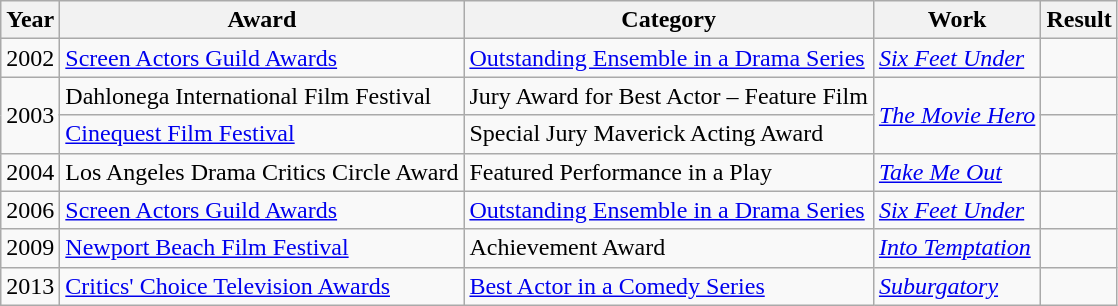<table class="wikitable sortable">
<tr>
<th>Year</th>
<th>Award</th>
<th>Category</th>
<th>Work</th>
<th>Result</th>
</tr>
<tr>
<td>2002</td>
<td><a href='#'>Screen Actors Guild Awards</a></td>
<td><a href='#'>Outstanding Ensemble in a Drama Series</a></td>
<td><em><a href='#'>Six Feet Under</a></em></td>
<td></td>
</tr>
<tr>
<td rowspan="2">2003</td>
<td>Dahlonega International Film Festival</td>
<td>Jury Award for Best Actor – Feature Film</td>
<td rowspan="2"><em><a href='#'>The Movie Hero</a></em></td>
<td></td>
</tr>
<tr>
<td><a href='#'>Cinequest Film Festival</a></td>
<td>Special Jury Maverick Acting Award</td>
<td></td>
</tr>
<tr>
<td>2004</td>
<td>Los Angeles Drama Critics Circle Award</td>
<td>Featured Performance in a Play</td>
<td><em><a href='#'>Take Me Out</a></em></td>
<td></td>
</tr>
<tr>
<td>2006</td>
<td><a href='#'>Screen Actors Guild Awards</a></td>
<td><a href='#'>Outstanding Ensemble in a Drama Series</a></td>
<td><em><a href='#'>Six Feet Under</a></em></td>
<td></td>
</tr>
<tr>
<td>2009</td>
<td><a href='#'>Newport Beach Film Festival</a></td>
<td>Achievement Award</td>
<td><em><a href='#'>Into Temptation</a></em></td>
<td></td>
</tr>
<tr>
<td>2013</td>
<td><a href='#'>Critics' Choice Television Awards</a></td>
<td><a href='#'>Best Actor in a Comedy Series</a></td>
<td><em><a href='#'>Suburgatory</a></em></td>
<td></td>
</tr>
</table>
